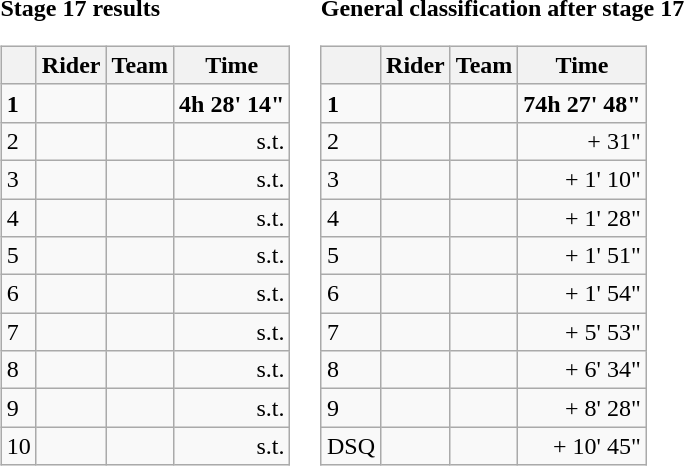<table>
<tr valign=top>
<td><strong>Stage 17 results</strong><br><table class="wikitable">
<tr>
<th></th>
<th>Rider</th>
<th>Team</th>
<th>Time</th>
</tr>
<tr>
<td><strong>1</strong></td>
<td><strong></strong></td>
<td><strong></strong></td>
<td align="right" nowrap><strong>4h 28' 14"</strong></td>
</tr>
<tr>
<td>2</td>
<td></td>
<td></td>
<td align="right">s.t.</td>
</tr>
<tr>
<td>3</td>
<td> </td>
<td></td>
<td align="right">s.t.</td>
</tr>
<tr>
<td>4</td>
<td></td>
<td></td>
<td align="right">s.t.</td>
</tr>
<tr>
<td>5</td>
<td></td>
<td></td>
<td align="right">s.t.</td>
</tr>
<tr>
<td>6</td>
<td></td>
<td></td>
<td align="right">s.t.</td>
</tr>
<tr>
<td>7</td>
<td></td>
<td></td>
<td align="right">s.t.</td>
</tr>
<tr>
<td>8</td>
<td></td>
<td></td>
<td align="right">s.t.</td>
</tr>
<tr>
<td>9</td>
<td></td>
<td></td>
<td align="right">s.t.</td>
</tr>
<tr>
<td>10</td>
<td></td>
<td></td>
<td align="right">s.t.</td>
</tr>
</table>
</td>
<td><strong>General classification after stage 17</strong><br><table class="wikitable">
<tr>
<th></th>
<th>Rider</th>
<th>Team</th>
<th>Time</th>
</tr>
<tr>
<td><strong>1</strong></td>
<td><strong></strong> </td>
<td><strong></strong></td>
<td align="right" nowrap><strong>74h 27' 48"</strong></td>
</tr>
<tr>
<td>2</td>
<td></td>
<td></td>
<td align="right">+ 31"</td>
</tr>
<tr>
<td>3</td>
<td></td>
<td></td>
<td align="right">+ 1' 10"</td>
</tr>
<tr>
<td>4</td>
<td></td>
<td></td>
<td align="right">+ 1' 28"</td>
</tr>
<tr>
<td>5</td>
<td></td>
<td></td>
<td align="right">+ 1' 51"</td>
</tr>
<tr>
<td>6</td>
<td></td>
<td></td>
<td align="right">+ 1' 54"</td>
</tr>
<tr>
<td>7</td>
<td></td>
<td></td>
<td align="right">+ 5' 53"</td>
</tr>
<tr>
<td>8</td>
<td></td>
<td></td>
<td align="right">+ 6' 34"</td>
</tr>
<tr>
<td>9</td>
<td></td>
<td></td>
<td align="right">+ 8' 28"</td>
</tr>
<tr>
<td>DSQ</td>
<td><s></s></td>
<td></td>
<td align="right">+ 10' 45"</td>
</tr>
</table>
</td>
</tr>
</table>
